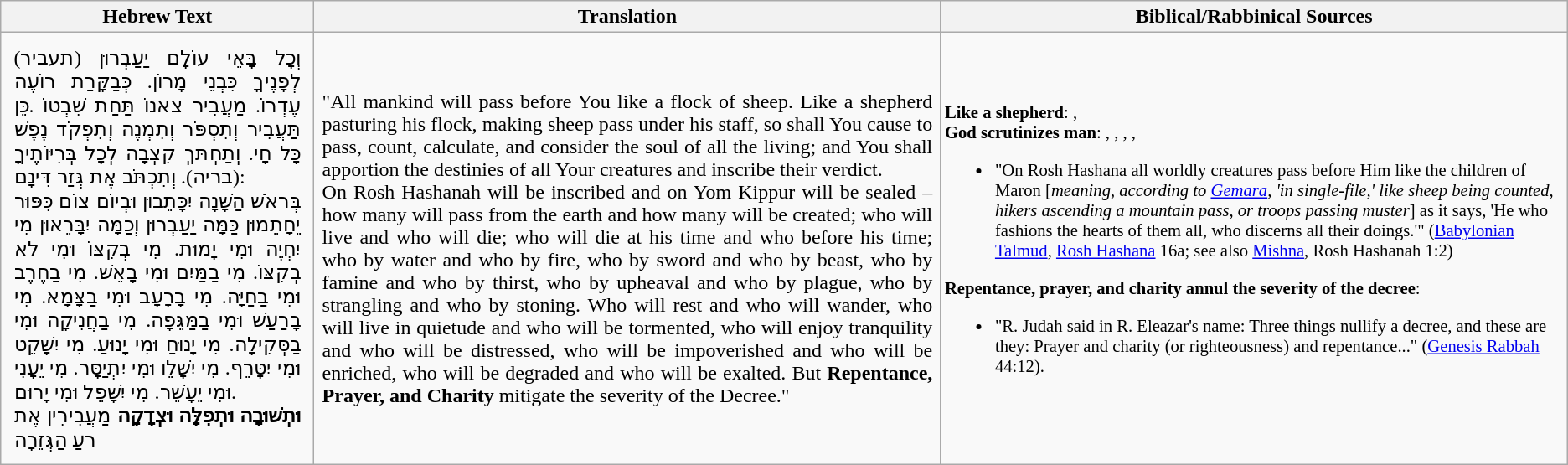<table class="wikitable">
<tr>
<th>Hebrew Text</th>
<th>Translation</th>
<th>Biblical/Rabbinical Sources</th>
</tr>
<tr>
<td style="width:20%; text-align:justify; padding:10px">וְכָל בָּאֵי עוֹלָם יַעַבְרוּן (תעביר) לְפָנֶיךָ כִּבְנֵי מָרוֹן. כְּבַקָּרַת רוֹעֶה עֶדְרוֹ. מַעֲבִיר צאנוֹ תַּחַת שִׁבְטוֹ .כֵּן תַּעֲבִיר וְתִסְפֹּר וְתִמְנֶה וְתִפְקֹד נֶפֶשׁ כָּל חָי. וְתַחְתּךְ קִצְבָה לְכָל בְּרִיּוֹתֶיךָ (בריה). וְתִכְתֹּב אֶת גְּזַר דִּינָם:<br>בְּראֹשׁ הַשָּׁנָה יִכָּתֵבוּן וּבְיוֹם צוֹם כִּפּוּר יֵחָתֵמוּן כַּמָּה יַעַבְרוּן וְכַמָּה יִבָּרֵאוּן מִי יִחְיֶה וּמִי יָמוּת. מִי בְקִצּוֹ וּמִי לא בְקִצּוֹ. מִי בַמַּיִם וּמִי בָאֵשׁ. מִי בַחֶרֶב וּמִי בַחַיָּה. מִי בָרָעָב וּמִי בַצָּמָא. מִי בָרַעַשׁ וּמִי בַמַּגֵּפָה. מִי בַחֲנִיקָה וּמִי בַסְּקִילָה. מִי יָנוּחַ וּמִי יָנוּעַ. מִי יִשָּׁקֵט וּמִי יִטָּרֵף. מִי יִשָּׁלֵו וּמִי יִתְיַסָּר. מִי יֵעָנִי וּמִי יֵעָשֵׁר. מִי יִשָּׁפֵל וּמִי יָרוּם.<br><strong>וּתְשׁוּבָה וּתְפִלָּה וּצְדָקָה</strong> מַעֲבִירִין אֶת רעַ הַגְּזֵרָה</td>
<td style="width:40%; text-align:justify; padding:6px">"All mankind will pass before You like a flock of sheep.  Like a shepherd pasturing his flock, making sheep pass under his staff, so shall You cause to pass, count, calculate, and consider the soul of all the living; and You shall apportion the destinies of all Your creatures and inscribe their verdict.<br>On Rosh Hashanah will be inscribed and on Yom Kippur will be sealed – how many will pass from the earth and how many will be created; who will live and who will die; who will die at his time and who before his time; who by water and who by fire, who by sword and who by beast, who by famine and who by thirst, who by upheaval and who by plague, who by strangling and who by stoning. Who will rest and who will wander, who will live in quietude and who will be tormented, who will enjoy tranquility and who will be distressed, who will be impoverished and who will be enriched, who will be degraded and who will be exalted.
But <strong>Repentance, Prayer, and Charity</strong> mitigate the severity of the Decree."</td>
<td style="font-size:86%"><strong>Like a shepherd</strong>: , <br><strong>God scrutinizes man</strong>: , , , , <ul><li>"On Rosh Hashana all worldly creatures pass before Him like the children of Maron [<em>meaning, according to <a href='#'>Gemara</a>, 'in single-file,' like sheep being counted, hikers ascending a mountain pass, or troops passing muster</em>] as it says, 'He who fashions the hearts of them all, who discerns all their doings.'" (<a href='#'>Babylonian Talmud</a>, <a href='#'>Rosh Hashana</a> 16a; see also <a href='#'>Mishna</a>, Rosh Hashanah 1:2)</li></ul><strong>Repentance, prayer, and charity annul the severity of the decree</strong>:<ul><li>"R. Judah said in R. Eleazar's name: Three things nullify a decree, and these are they: Prayer and charity (or righteousness) and repentance..." (<a href='#'>Genesis Rabbah</a> 44:12).</li></ul></td>
</tr>
</table>
